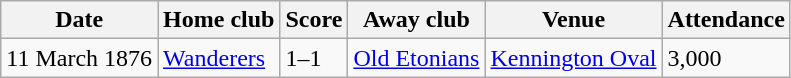<table class="wikitable">
<tr>
<th>Date</th>
<th>Home club</th>
<th>Score</th>
<th>Away club</th>
<th>Venue</th>
<th>Attendance</th>
</tr>
<tr>
<td>11 March 1876</td>
<td><a href='#'>Wanderers</a></td>
<td>1–1</td>
<td><a href='#'>Old Etonians</a></td>
<td><a href='#'>Kennington Oval</a></td>
<td>3,000</td>
</tr>
</table>
